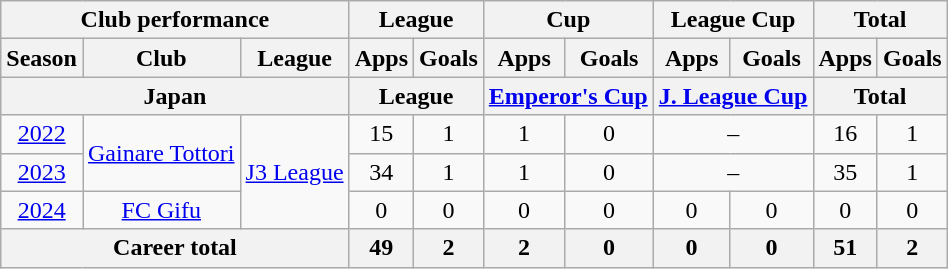<table class="wikitable" style="text-align:center;">
<tr>
<th colspan=3>Club performance</th>
<th colspan=2>League</th>
<th colspan=2>Cup</th>
<th colspan=2>League Cup</th>
<th colspan=2>Total</th>
</tr>
<tr>
<th>Season</th>
<th>Club</th>
<th>League</th>
<th>Apps</th>
<th>Goals</th>
<th>Apps</th>
<th>Goals</th>
<th>Apps</th>
<th>Goals</th>
<th>Apps</th>
<th>Goals</th>
</tr>
<tr>
<th colspan=3>Japan</th>
<th colspan=2>League</th>
<th colspan=2><a href='#'>Emperor's Cup</a></th>
<th colspan=2><a href='#'>J. League Cup</a></th>
<th colspan=2>Total</th>
</tr>
<tr>
<td><a href='#'>2022</a></td>
<td rowspan="2"><a href='#'>Gainare Tottori</a></td>
<td rowspan="3"><a href='#'>J3 League</a></td>
<td>15</td>
<td>1</td>
<td>1</td>
<td>0</td>
<td colspan="2">–</td>
<td>16</td>
<td>1</td>
</tr>
<tr>
<td><a href='#'>2023</a></td>
<td>34</td>
<td>1</td>
<td>1</td>
<td>0</td>
<td colspan="2">–</td>
<td>35</td>
<td>1</td>
</tr>
<tr>
<td><a href='#'>2024</a></td>
<td><a href='#'>FC Gifu</a></td>
<td>0</td>
<td>0</td>
<td>0</td>
<td>0</td>
<td>0</td>
<td>0</td>
<td>0</td>
<td>0</td>
</tr>
<tr>
<th colspan=3>Career total</th>
<th>49</th>
<th>2</th>
<th>2</th>
<th>0</th>
<th>0</th>
<th>0</th>
<th>51</th>
<th>2</th>
</tr>
</table>
